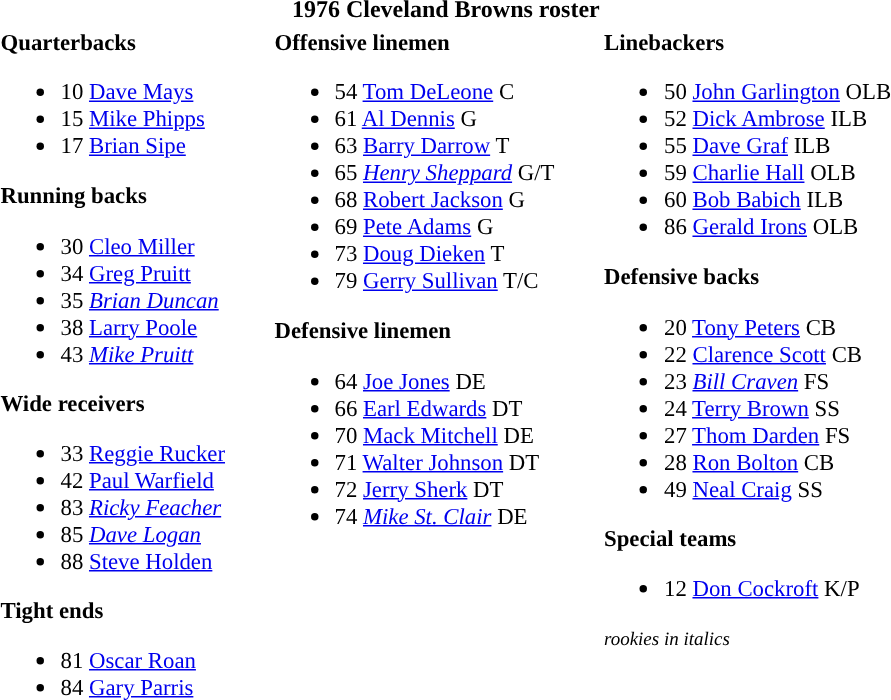<table class="toccolours" style="text-align: left;">
<tr>
<th colspan="7" style="text-align:center;">1976 Cleveland Browns roster</th>
</tr>
<tr>
<td style="font-size: 95%;" valign="top"><strong>Quarterbacks</strong><br><ul><li><span>10</span> <a href='#'>Dave Mays</a></li><li><span>15</span> <a href='#'>Mike Phipps</a></li><li><span>17</span> <a href='#'>Brian Sipe</a></li></ul><strong>Running backs</strong><ul><li><span>30</span> <a href='#'>Cleo Miller</a></li><li><span>34</span> <a href='#'>Greg Pruitt</a></li><li><span>35</span> <em><a href='#'>Brian Duncan</a></em></li><li><span>38</span> <a href='#'>Larry Poole</a></li><li><span>43</span> <em><a href='#'>Mike Pruitt</a></em></li></ul><strong>Wide receivers</strong><ul><li><span>33</span> <a href='#'>Reggie Rucker</a></li><li><span>42</span> <a href='#'>Paul Warfield</a></li><li><span>83</span> <em><a href='#'>Ricky Feacher</a></em></li><li><span>85</span> <em><a href='#'>Dave Logan</a></em></li><li><span>88</span> <a href='#'>Steve Holden</a></li></ul><strong>Tight ends</strong><ul><li><span>81</span> <a href='#'>Oscar Roan</a></li><li><span>84</span> <a href='#'>Gary Parris</a></li></ul></td>
<td style="width: 25px;"></td>
<td style="font-size: 95%;" valign="top"><strong>Offensive linemen</strong><br><ul><li><span>54</span> <a href='#'>Tom DeLeone</a> C</li><li><span>61</span> <a href='#'>Al Dennis</a> G</li><li><span>63</span> <a href='#'>Barry Darrow</a> T</li><li><span>65</span> <em><a href='#'>Henry Sheppard</a></em> G/T</li><li><span>68</span> <a href='#'>Robert Jackson</a> G</li><li><span>69</span> <a href='#'>Pete Adams</a> G</li><li><span>73</span> <a href='#'>Doug Dieken</a> T</li><li><span>79</span> <a href='#'>Gerry Sullivan</a> T/C</li></ul><strong>Defensive linemen</strong><ul><li><span>64</span> <a href='#'>Joe Jones</a> DE</li><li><span>66</span> <a href='#'>Earl Edwards</a> DT</li><li><span>70</span> <a href='#'>Mack Mitchell</a> DE</li><li><span>71</span> <a href='#'>Walter Johnson</a> DT</li><li><span>72</span> <a href='#'>Jerry Sherk</a> DT</li><li><span>74</span> <em><a href='#'>Mike St. Clair</a></em> DE</li></ul></td>
<td style="width: 25px;"></td>
<td style="font-size: 95%;" valign="top"><strong>Linebackers</strong><br><ul><li><span>50</span> <a href='#'>John Garlington</a> OLB</li><li><span>52</span> <a href='#'>Dick Ambrose</a> ILB</li><li><span>55</span> <a href='#'>Dave Graf</a> ILB</li><li><span>59</span> <a href='#'>Charlie Hall</a> OLB</li><li><span>60</span> <a href='#'>Bob Babich</a> ILB</li><li><span>86</span> <a href='#'>Gerald Irons</a> OLB</li></ul><strong>Defensive backs</strong><ul><li><span>20</span> <a href='#'>Tony Peters</a> CB</li><li><span>22</span> <a href='#'>Clarence Scott</a> CB</li><li><span>23</span> <em><a href='#'>Bill Craven</a></em> FS</li><li><span>24</span> <a href='#'>Terry Brown</a> SS</li><li><span>27</span> <a href='#'>Thom Darden</a> FS</li><li><span>28</span> <a href='#'>Ron Bolton</a> CB</li><li><span>49</span> <a href='#'>Neal Craig</a> SS</li></ul><strong>Special teams</strong><ul><li><span>12</span> <a href='#'>Don Cockroft</a> K/P</li></ul><small><em>rookies in italics</em></small></td>
</tr>
</table>
